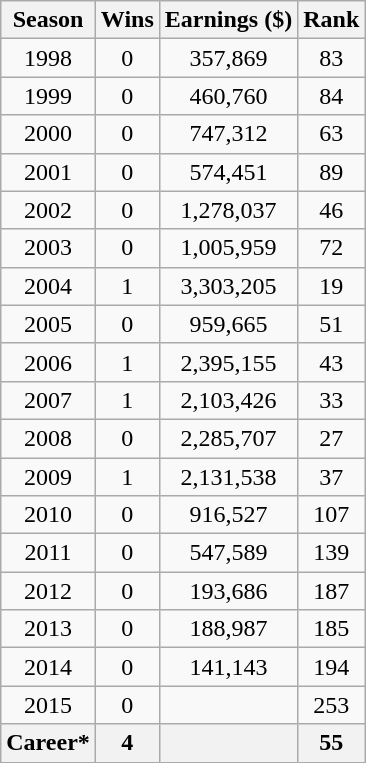<table class="wikitable" style="text-align:center">
<tr>
<th>Season</th>
<th>Wins</th>
<th>Earnings ($)</th>
<th>Rank</th>
</tr>
<tr>
<td>1998</td>
<td>0</td>
<td>357,869</td>
<td>83</td>
</tr>
<tr>
<td>1999</td>
<td>0</td>
<td>460,760</td>
<td>84</td>
</tr>
<tr>
<td>2000</td>
<td>0</td>
<td>747,312</td>
<td>63</td>
</tr>
<tr>
<td>2001</td>
<td>0</td>
<td>574,451</td>
<td>89</td>
</tr>
<tr>
<td>2002</td>
<td>0</td>
<td>1,278,037</td>
<td>46</td>
</tr>
<tr>
<td>2003</td>
<td>0</td>
<td>1,005,959</td>
<td>72</td>
</tr>
<tr>
<td>2004</td>
<td>1</td>
<td>3,303,205</td>
<td>19</td>
</tr>
<tr>
<td>2005</td>
<td>0</td>
<td>959,665</td>
<td>51</td>
</tr>
<tr>
<td>2006</td>
<td>1</td>
<td>2,395,155</td>
<td>43</td>
</tr>
<tr>
<td>2007</td>
<td>1</td>
<td>2,103,426</td>
<td>33</td>
</tr>
<tr>
<td>2008</td>
<td>0</td>
<td>2,285,707</td>
<td>27</td>
</tr>
<tr>
<td>2009</td>
<td>1</td>
<td>2,131,538</td>
<td>37</td>
</tr>
<tr>
<td>2010</td>
<td>0</td>
<td>916,527</td>
<td>107</td>
</tr>
<tr>
<td>2011</td>
<td>0</td>
<td>547,589</td>
<td>139</td>
</tr>
<tr>
<td>2012</td>
<td>0</td>
<td>193,686</td>
<td>187</td>
</tr>
<tr>
<td>2013</td>
<td>0</td>
<td>188,987</td>
<td>185</td>
</tr>
<tr>
<td>2014</td>
<td>0</td>
<td>141,143</td>
<td>194</td>
</tr>
<tr>
<td>2015</td>
<td>0</td>
<td></td>
<td>253</td>
</tr>
<tr>
<th>Career*</th>
<th>4</th>
<th></th>
<th>55</th>
</tr>
</table>
